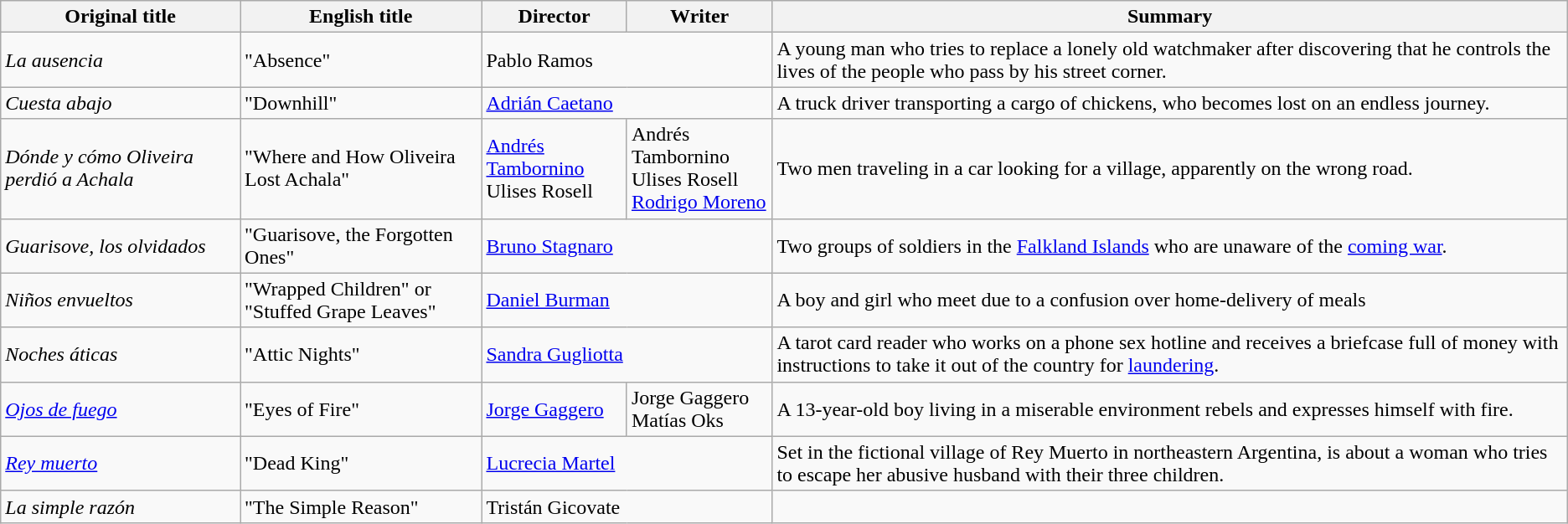<table class="wikitable">
<tr>
<th>Original title</th>
<th>English title</th>
<th>Director</th>
<th>Writer</th>
<th>Summary</th>
</tr>
<tr>
<td><em>La ausencia</em></td>
<td>"Absence"</td>
<td colspan=2>Pablo Ramos</td>
<td>A young man who tries to replace a lonely old watchmaker after discovering that he controls the lives of the people who pass by his street corner.</td>
</tr>
<tr>
<td><em>Cuesta abajo</em></td>
<td>"Downhill"</td>
<td colspan=2><a href='#'>Adrián Caetano</a></td>
<td>A truck driver transporting a cargo of chickens, who becomes lost on an endless journey.</td>
</tr>
<tr>
<td><em>Dónde y cómo Oliveira perdió a Achala</em></td>
<td>"Where and How Oliveira Lost Achala"</td>
<td><a href='#'>Andrés Tambornino</a><br>Ulises Rosell</td>
<td>Andrés Tambornino<br>Ulises Rosell<br><a href='#'>Rodrigo Moreno</a></td>
<td>Two men traveling in a car looking for a village, apparently on the wrong road.</td>
</tr>
<tr>
<td><em>Guarisove, los olvidados</em></td>
<td>"Guarisove, the Forgotten Ones"</td>
<td colspan=2><a href='#'>Bruno Stagnaro</a></td>
<td>Two groups of soldiers in the <a href='#'>Falkland Islands</a> who are unaware of the <a href='#'>coming war</a>.</td>
</tr>
<tr>
<td><em>Niños envueltos</em></td>
<td>"Wrapped Children" or<br>"Stuffed Grape Leaves"</td>
<td colspan=2><a href='#'>Daniel Burman</a></td>
<td>A boy and girl who meet due to a confusion over home-delivery of meals</td>
</tr>
<tr>
<td><em>Noches áticas</em></td>
<td>"Attic Nights"</td>
<td colspan=2><a href='#'>Sandra Gugliotta</a></td>
<td>A tarot card reader who works on a phone sex hotline and receives a briefcase full of money with instructions to take it out of the country for <a href='#'>laundering</a>.</td>
</tr>
<tr>
<td><em><a href='#'>Ojos de fuego</a></em></td>
<td>"Eyes of Fire"</td>
<td><a href='#'>Jorge Gaggero</a></td>
<td>Jorge Gaggero<br>Matías Oks</td>
<td>A 13-year-old boy living in a miserable environment rebels and expresses himself with fire.</td>
</tr>
<tr>
<td><em><a href='#'>Rey muerto</a></em></td>
<td>"Dead King"</td>
<td colspan=2><a href='#'>Lucrecia Martel</a></td>
<td>Set in the fictional village of Rey Muerto in northeastern Argentina, is about a woman who tries to escape her abusive husband with their three children.</td>
</tr>
<tr>
<td><em>La simple razón</em></td>
<td>"The Simple Reason"</td>
<td colspan=2>Tristán Gicovate</td>
<td></td>
</tr>
</table>
